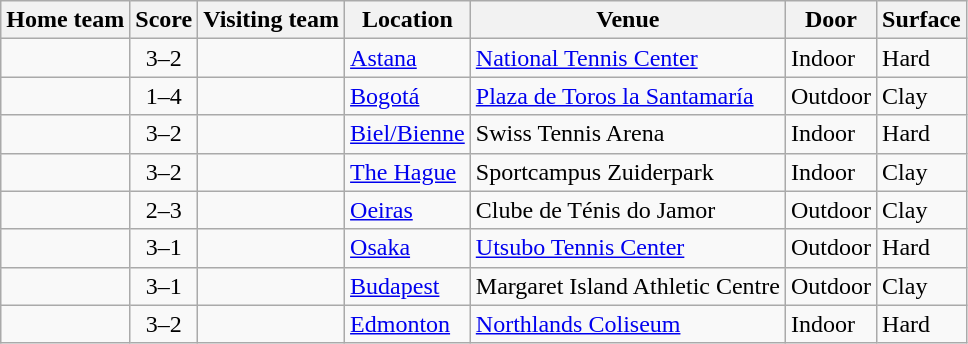<table class="wikitable" style="border:1px solid #aaa;">
<tr>
<th>Home team</th>
<th>Score</th>
<th>Visiting team</th>
<th>Location</th>
<th>Venue</th>
<th>Door</th>
<th>Surface</th>
</tr>
<tr>
<td><strong></strong></td>
<td style="text-align:center;">3–2</td>
<td></td>
<td><a href='#'>Astana</a></td>
<td><a href='#'>National Tennis Center</a></td>
<td>Indoor</td>
<td>Hard</td>
</tr>
<tr>
<td></td>
<td style="text-align:center;">1–4</td>
<td><strong></strong></td>
<td><a href='#'>Bogotá</a></td>
<td><a href='#'>Plaza de Toros la Santamaría</a></td>
<td>Outdoor</td>
<td>Clay</td>
</tr>
<tr>
<td><strong></strong></td>
<td style="text-align:center;">3–2</td>
<td></td>
<td><a href='#'>Biel/Bienne</a></td>
<td>Swiss Tennis Arena</td>
<td>Indoor</td>
<td>Hard</td>
</tr>
<tr>
<td><strong></strong></td>
<td style="text-align:center;">3–2</td>
<td></td>
<td><a href='#'>The Hague</a></td>
<td>Sportcampus Zuiderpark</td>
<td>Indoor</td>
<td>Clay</td>
</tr>
<tr>
<td></td>
<td style="text-align:center;">2–3</td>
<td><strong></strong></td>
<td><a href='#'>Oeiras</a></td>
<td>Clube de Ténis do Jamor</td>
<td>Outdoor</td>
<td>Clay</td>
</tr>
<tr>
<td><strong></strong></td>
<td style="text-align:center;">3–1</td>
<td></td>
<td><a href='#'>Osaka</a></td>
<td><a href='#'>Utsubo Tennis Center</a></td>
<td>Outdoor</td>
<td>Hard</td>
</tr>
<tr>
<td><strong></strong></td>
<td style="text-align:center;">3–1</td>
<td></td>
<td><a href='#'>Budapest</a></td>
<td>Margaret Island Athletic Centre</td>
<td>Outdoor</td>
<td>Clay</td>
</tr>
<tr>
<td><strong></strong></td>
<td style="text-align:center;">3–2</td>
<td></td>
<td><a href='#'>Edmonton</a></td>
<td><a href='#'>Northlands Coliseum</a></td>
<td>Indoor</td>
<td>Hard</td>
</tr>
</table>
